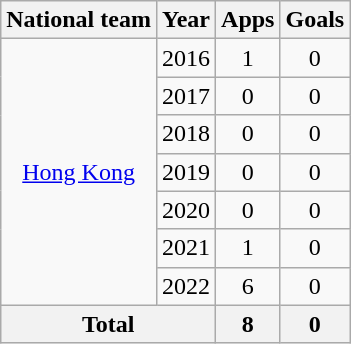<table class="wikitable" style="text-align:center">
<tr>
<th>National team</th>
<th>Year</th>
<th>Apps</th>
<th>Goals</th>
</tr>
<tr>
<td rowspan="7"><a href='#'>Hong Kong</a></td>
<td>2016</td>
<td>1</td>
<td>0</td>
</tr>
<tr>
<td>2017</td>
<td>0</td>
<td>0</td>
</tr>
<tr>
<td>2018</td>
<td>0</td>
<td>0</td>
</tr>
<tr>
<td>2019</td>
<td>0</td>
<td>0</td>
</tr>
<tr>
<td>2020</td>
<td>0</td>
<td>0</td>
</tr>
<tr>
<td>2021</td>
<td>1</td>
<td>0</td>
</tr>
<tr>
<td>2022</td>
<td>6</td>
<td>0</td>
</tr>
<tr>
<th colspan=2>Total</th>
<th>8</th>
<th>0</th>
</tr>
</table>
